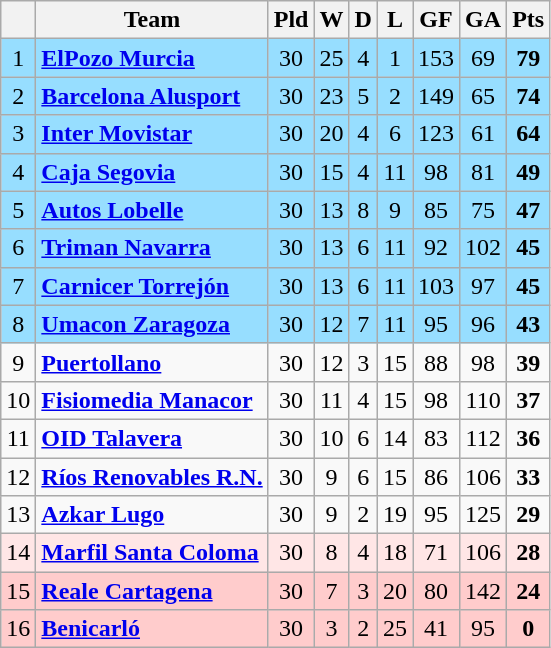<table class="wikitable sortable" style="text-align: center;">
<tr>
<th align="center"></th>
<th align="center">Team</th>
<th align="center">Pld</th>
<th align="center">W</th>
<th align="center">D</th>
<th align="center">L</th>
<th align="center">GF</th>
<th align="center">GA</th>
<th align="center">Pts</th>
</tr>
<tr style="background:#97DEFF;">
<td>1</td>
<td align=left><strong><a href='#'>ElPozo Murcia</a></strong></td>
<td>30</td>
<td>25</td>
<td>4</td>
<td>1</td>
<td>153</td>
<td>69</td>
<td><strong>79</strong></td>
</tr>
<tr ! style="background:#97DEFF;">
<td>2</td>
<td align=left><strong><a href='#'>Barcelona Alusport</a></strong></td>
<td>30</td>
<td>23</td>
<td>5</td>
<td>2</td>
<td>149</td>
<td>65</td>
<td><strong>74</strong></td>
</tr>
<tr ! style="background:#97DEFF;">
<td>3</td>
<td align=left><strong><a href='#'>Inter Movistar</a></strong></td>
<td>30</td>
<td>20</td>
<td>4</td>
<td>6</td>
<td>123</td>
<td>61</td>
<td><strong>64</strong></td>
</tr>
<tr ! style="background:#97DEFF;">
<td>4</td>
<td align=left><strong><a href='#'>Caja Segovia</a></strong></td>
<td>30</td>
<td>15</td>
<td>4</td>
<td>11</td>
<td>98</td>
<td>81</td>
<td><strong>49</strong></td>
</tr>
<tr ! style="background:#97DEFF;">
<td>5</td>
<td align=left><strong><a href='#'>Autos Lobelle</a></strong></td>
<td>30</td>
<td>13</td>
<td>8</td>
<td>9</td>
<td>85</td>
<td>75</td>
<td><strong>47</strong></td>
</tr>
<tr ! style="background:#97DEFF;">
<td>6</td>
<td align=left><strong><a href='#'>Triman Navarra</a></strong></td>
<td>30</td>
<td>13</td>
<td>6</td>
<td>11</td>
<td>92</td>
<td>102</td>
<td><strong>45</strong></td>
</tr>
<tr ! style="background:#97DEFF;">
<td>7</td>
<td align=left><strong><a href='#'>Carnicer Torrejón</a></strong></td>
<td>30</td>
<td>13</td>
<td>6</td>
<td>11</td>
<td>103</td>
<td>97</td>
<td><strong>45</strong></td>
</tr>
<tr ! style="background:#97DEFF;">
<td>8</td>
<td align=left><strong><a href='#'>Umacon Zaragoza</a></strong></td>
<td>30</td>
<td>12</td>
<td>7</td>
<td>11</td>
<td>95</td>
<td>96</td>
<td><strong>43</strong></td>
</tr>
<tr>
<td>9</td>
<td align=left><strong><a href='#'>Puertollano</a></strong></td>
<td>30</td>
<td>12</td>
<td>3</td>
<td>15</td>
<td>88</td>
<td>98</td>
<td><strong>39</strong></td>
</tr>
<tr>
<td>10</td>
<td align=left><strong><a href='#'>Fisiomedia Manacor</a></strong></td>
<td>30</td>
<td>11</td>
<td>4</td>
<td>15</td>
<td>98</td>
<td>110</td>
<td><strong>37</strong></td>
</tr>
<tr>
<td>11</td>
<td align=left><strong><a href='#'>OID Talavera</a></strong></td>
<td>30</td>
<td>10</td>
<td>6</td>
<td>14</td>
<td>83</td>
<td>112</td>
<td><strong>36</strong></td>
</tr>
<tr>
<td>12</td>
<td align=left><strong><a href='#'>Ríos Renovables R.N.</a></strong></td>
<td>30</td>
<td>9</td>
<td>6</td>
<td>15</td>
<td>86</td>
<td>106</td>
<td><strong>33</strong></td>
</tr>
<tr>
<td>13</td>
<td align=left><strong><a href='#'>Azkar Lugo</a></strong></td>
<td>30</td>
<td>9</td>
<td>2</td>
<td>19</td>
<td>95</td>
<td>125</td>
<td><strong>29</strong></td>
</tr>
<tr ! style="background:#FFE6E6;">
<td>14</td>
<td align=left><strong><a href='#'>Marfil Santa Coloma</a></strong></td>
<td>30</td>
<td>8</td>
<td>4</td>
<td>18</td>
<td>71</td>
<td>106</td>
<td><strong>28</strong></td>
</tr>
<tr ! style="background:#FFCCCC;">
<td>15</td>
<td align=left><strong><a href='#'>Reale Cartagena</a></strong></td>
<td>30</td>
<td>7</td>
<td>3</td>
<td>20</td>
<td>80</td>
<td>142</td>
<td><strong>24</strong></td>
</tr>
<tr ! style="background:#FFCCCC;">
<td>16</td>
<td align=left><strong><a href='#'>Benicarló</a></strong></td>
<td>30</td>
<td>3</td>
<td>2</td>
<td>25</td>
<td>41</td>
<td>95</td>
<td><strong>0</strong></td>
</tr>
</table>
